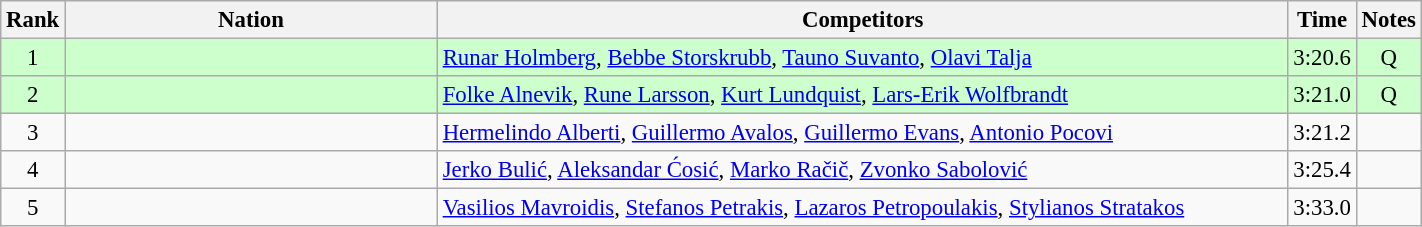<table class="wikitable sortable"  style="width:75%; text-align:center; font-size:95%;">
<tr>
<th width=15>Rank</th>
<th width=300>Nation</th>
<th width=700>Competitors</th>
<th width=15>Time</th>
<th width=15>Notes</th>
</tr>
<tr style="background:#cfc;">
<td>1</td>
<td align=left></td>
<td align=left><a href='#'>Runar Holmberg</a>, <a href='#'>Bebbe Storskrubb</a>, <a href='#'>Tauno Suvanto</a>, <a href='#'>Olavi Talja</a></td>
<td>3:20.6</td>
<td>Q</td>
</tr>
<tr style="background:#cfc;">
<td>2</td>
<td align=left></td>
<td align=left><a href='#'>Folke Alnevik</a>, <a href='#'>Rune Larsson</a>, <a href='#'>Kurt Lundquist</a>, <a href='#'>Lars-Erik Wolfbrandt</a></td>
<td>3:21.0</td>
<td>Q</td>
</tr>
<tr>
<td>3</td>
<td align=left></td>
<td align=left><a href='#'>Hermelindo Alberti</a>, <a href='#'>Guillermo Avalos</a>, <a href='#'>Guillermo Evans</a>, <a href='#'>Antonio Pocovi</a></td>
<td>3:21.2</td>
<td></td>
</tr>
<tr>
<td>4</td>
<td align=left></td>
<td align=left><a href='#'>Jerko Bulić</a>, <a href='#'>Aleksandar Ćosić</a>, <a href='#'>Marko Račič</a>, <a href='#'>Zvonko Sabolović</a></td>
<td>3:25.4</td>
<td></td>
</tr>
<tr>
<td>5</td>
<td align=left></td>
<td align=left><a href='#'>Vasilios Mavroidis</a>, <a href='#'>Stefanos Petrakis</a>, <a href='#'>Lazaros Petropoulakis</a>, <a href='#'>Stylianos Stratakos</a></td>
<td>3:33.0</td>
<td></td>
</tr>
</table>
